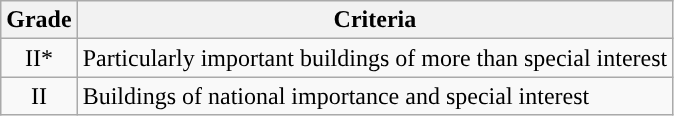<table class="wikitable">
<tr>
<th>Grade</th>
<th>Criteria</th>
</tr>
<tr>
<td align="center" >II*</td>
<td>Particularly important buildings of more than special interest</td>
</tr>
<tr>
<td align="center" >II</td>
<td>Buildings of national importance and special interest</td>
</tr>
</table>
